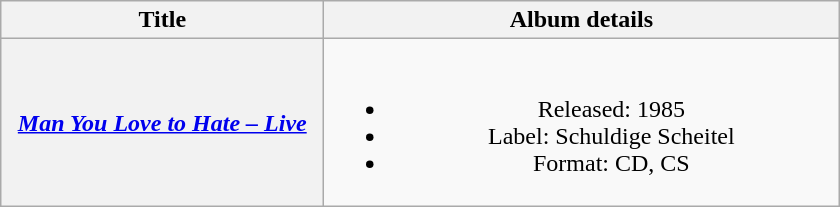<table class="wikitable plainrowheaders" style="text-align:center">
<tr>
<th scope="col" style="width:13em">Title</th>
<th scope="col" style="width:21em">Album details</th>
</tr>
<tr>
<th scope="row"><em><a href='#'>Man You Love to Hate – Live</a></em></th>
<td><br><ul><li>Released: 1985 </li><li>Label: Schuldige Scheitel </li><li>Format: CD, CS</li></ul></td>
</tr>
</table>
